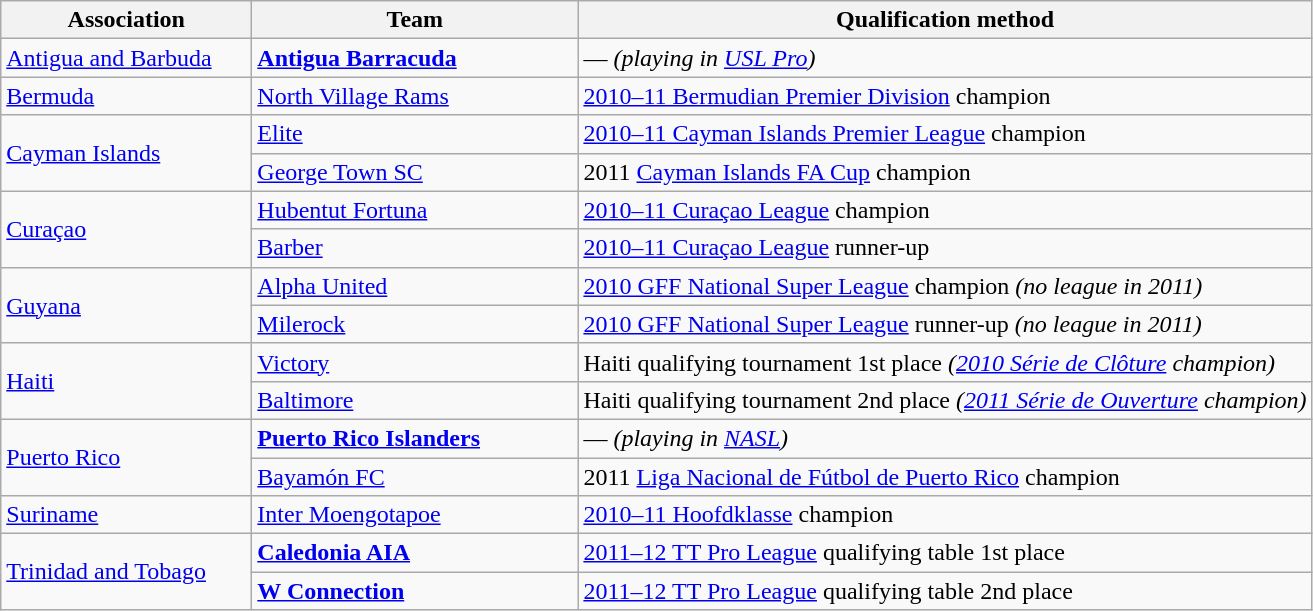<table class="wikitable">
<tr>
<th width=160>Association</th>
<th width=210>Team</th>
<th>Qualification method</th>
</tr>
<tr>
<td rowspan="1"><a href='#'>Antigua and Barbuda</a></td>
<td><strong><a href='#'>Antigua Barracuda</a></strong></td>
<td>— <em>(playing in <a href='#'>USL Pro</a>)</em></td>
</tr>
<tr>
<td rowspan="1"><a href='#'>Bermuda</a></td>
<td><a href='#'>North Village Rams</a></td>
<td><a href='#'>2010–11 Bermudian Premier Division</a> champion</td>
</tr>
<tr>
<td rowspan="2"><a href='#'>Cayman Islands</a></td>
<td><a href='#'>Elite</a></td>
<td><a href='#'>2010–11 Cayman Islands Premier League</a> champion</td>
</tr>
<tr>
<td><a href='#'>George Town SC</a></td>
<td>2011 <a href='#'>Cayman Islands FA Cup</a> champion</td>
</tr>
<tr>
<td rowspan="2"><a href='#'>Curaçao</a></td>
<td><a href='#'>Hubentut Fortuna</a></td>
<td><a href='#'>2010–11 Curaçao League</a> champion</td>
</tr>
<tr>
<td><a href='#'>Barber</a></td>
<td><a href='#'>2010–11 Curaçao League</a> runner-up</td>
</tr>
<tr>
<td rowspan="2"><a href='#'>Guyana</a></td>
<td><a href='#'>Alpha United</a></td>
<td><a href='#'>2010 GFF National Super League</a> champion <em>(no league in 2011)</em></td>
</tr>
<tr>
<td><a href='#'>Milerock</a></td>
<td><a href='#'>2010 GFF National Super League</a> runner-up <em>(no league in 2011)</em></td>
</tr>
<tr>
<td rowspan="2"><a href='#'>Haiti</a></td>
<td><a href='#'>Victory</a></td>
<td>Haiti qualifying tournament 1st place <em>(<a href='#'>2010 Série de Clôture</a> champion)</em></td>
</tr>
<tr>
<td><a href='#'>Baltimore</a></td>
<td>Haiti qualifying tournament 2nd place <em>(<a href='#'>2011 Série de Ouverture</a> champion)</em></td>
</tr>
<tr>
<td rowspan="2"><a href='#'>Puerto Rico</a></td>
<td><strong><a href='#'>Puerto Rico Islanders</a></strong></td>
<td>— <em>(playing in <a href='#'>NASL</a>)</em></td>
</tr>
<tr>
<td><a href='#'>Bayamón FC</a></td>
<td>2011 <a href='#'>Liga Nacional de Fútbol de Puerto Rico</a> champion</td>
</tr>
<tr>
<td rowspan="1"><a href='#'>Suriname</a></td>
<td><a href='#'>Inter Moengotapoe</a></td>
<td><a href='#'>2010–11 Hoofdklasse</a> champion</td>
</tr>
<tr>
<td rowspan="2"><a href='#'>Trinidad and Tobago</a></td>
<td><strong><a href='#'>Caledonia AIA</a></strong></td>
<td><a href='#'>2011–12 TT Pro League</a> qualifying table 1st place</td>
</tr>
<tr>
<td><strong><a href='#'>W Connection</a></strong></td>
<td><a href='#'>2011–12 TT Pro League</a> qualifying table 2nd place</td>
</tr>
</table>
